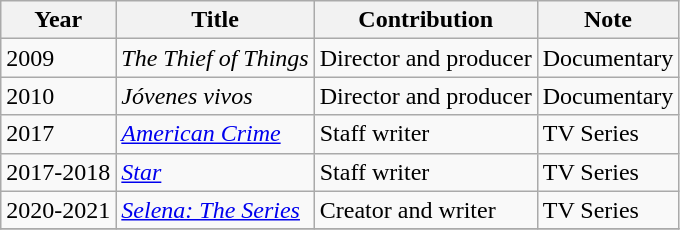<table class="wikitable sortable">
<tr>
<th>Year</th>
<th>Title</th>
<th>Contribution</th>
<th>Note</th>
</tr>
<tr>
<td>2009</td>
<td><em>The Thief of Things</em></td>
<td>Director and producer</td>
<td>Documentary</td>
</tr>
<tr>
<td>2010</td>
<td><em>Jóvenes vivos</em></td>
<td>Director and producer</td>
<td>Documentary</td>
</tr>
<tr>
<td>2017</td>
<td><em><a href='#'>American Crime</a></em></td>
<td>Staff writer</td>
<td>TV Series</td>
</tr>
<tr>
<td>2017-2018</td>
<td><em><a href='#'>Star</a></em></td>
<td>Staff writer</td>
<td>TV Series</td>
</tr>
<tr>
<td>2020-2021</td>
<td><em><a href='#'>Selena: The Series</a></em></td>
<td>Creator and writer</td>
<td>TV Series</td>
</tr>
<tr>
</tr>
</table>
